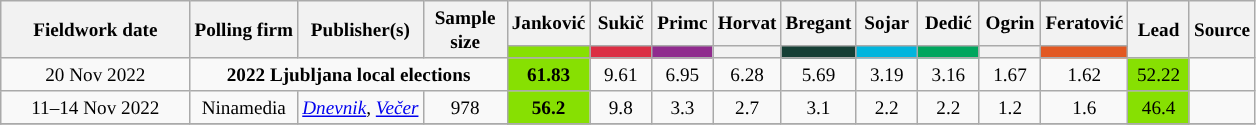<table class="wikitable sortable" style="text-align:center;font-size:80%;line-height:16px">
<tr>
<th rowspan="2" style="width:120px;">Fieldwork date</th>
<th rowspan="2">Polling firm</th>
<th rowspan="2">Publisher(s)</th>
<th rowspan="2" style="width:50px;" class="unsortable">Sample size</th>
<th style="width:35px;" class="unsortable">Janković</th>
<th style="width:35px;" class="unsortable">Sukič</th>
<th style="width:35px;" class="unsortable">Primc</th>
<th style="width:35px;" class="unsortable">Horvat</th>
<th style="width:35px;" class="unsortable">Bregant</th>
<th style="width:35px;" class="unsortable">Sojar</th>
<th style="width:35px;" class="unsortable">Dedić</th>
<th style="width:35px;" class="unsortable">Ogrin</th>
<th style="width:35px;" class="unsortable">Feratović</th>
<th rowspan="2" style="width:35px;" class="unsortable">Lead</th>
<th rowspan="2" class="unsortable">Source</th>
</tr>
<tr>
<th class="unsortable" style="background:#87e002"></th>
<th class="unsortable" style="background:#DB2D43"></th>
<th class="unsortable" style="background:#902b8e"></th>
<th class="unsortable" style="background:"></th>
<th class="unsortable" style="background:#153f35"></th>
<th class="unsortable" style="background:#00b5dd"></th>
<th class="unsortable" style="background:#00a65e"></th>
<th class="unsortable" style="background:"></th>
<th class="unsortable" style="background:#E25822"></th>
</tr>
<tr>
<td data-sort-value="2024-06-09">20 Nov 2022</td>
<td colspan="3"><strong>2022 Ljubljana local elections</strong></td>
<td style="background:#87e002"><strong>61.83</strong></td>
<td>9.61</td>
<td>6.95</td>
<td>6.28</td>
<td>5.69</td>
<td>3.19</td>
<td>3.16</td>
<td>1.67</td>
<td>1.62</td>
<td style="background:#87e002">52.22</td>
<td></td>
</tr>
<tr>
<td data-sort-value="2024-07-04">11–14 Nov 2022</td>
<td>Ninamedia</td>
<td><a href='#'><em>Dnevnik</em></a>, <a href='#'><em>Večer</em></a></td>
<td>978</td>
<td style="background:#87e002"><strong>56.2</strong></td>
<td>9.8</td>
<td>3.3</td>
<td>2.7</td>
<td>3.1</td>
<td>2.2</td>
<td>2.2</td>
<td>1.2</td>
<td>1.6</td>
<td style="background:#87e002">46.4</td>
<td></td>
</tr>
<tr style="background:#87e002">
</tr>
</table>
